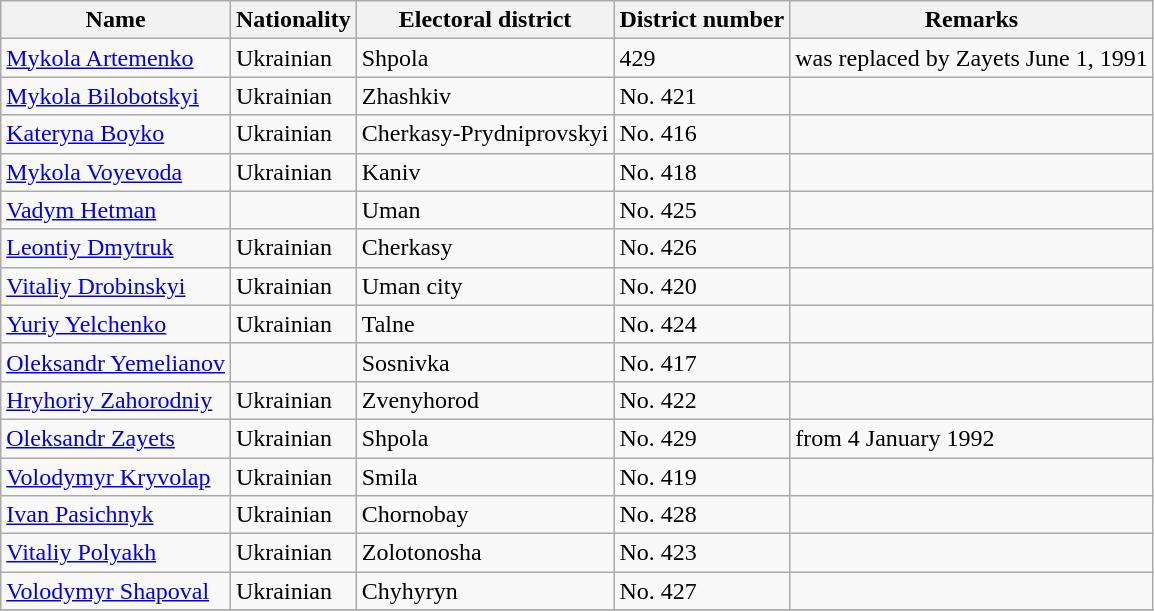<table class="wikitable standard sortable">
<tr>
<th>Name</th>
<th>Nationality</th>
<th>Electoral district</th>
<th>District number</th>
<th>Remarks</th>
</tr>
<tr>
<td><a href='#'>Mykola Artemenko</a></td>
<td>Ukrainian</td>
<td>Shpola</td>
<td>429</td>
<td>was replaced by Zayets June 1, 1991</td>
</tr>
<tr>
<td><a href='#'>Mykola Bilobotskyi</a></td>
<td>Ukrainian</td>
<td>Zhashkiv</td>
<td>No. 421</td>
<td></td>
</tr>
<tr>
<td><a href='#'>Kateryna Boyko</a></td>
<td>Ukrainian</td>
<td>Cherkasy-Prydniprovskyi</td>
<td>No. 416</td>
<td></td>
</tr>
<tr>
<td><a href='#'>Mykola Voyevoda</a></td>
<td>Ukrainian</td>
<td>Kaniv</td>
<td>No. 418</td>
<td></td>
</tr>
<tr>
<td><a href='#'>Vadym Hetman</a></td>
<td></td>
<td>Uman</td>
<td>No. 425</td>
<td></td>
</tr>
<tr>
<td><a href='#'>Leontiy Dmytruk</a></td>
<td>Ukrainian</td>
<td>Cherkasy</td>
<td>No. 426</td>
<td></td>
</tr>
<tr>
<td><a href='#'>Vitaliy Drobinskyi</a></td>
<td>Ukrainian</td>
<td>Uman city</td>
<td>No. 420</td>
<td></td>
</tr>
<tr>
<td><a href='#'>Yuriy Yelchenko</a></td>
<td>Ukrainian</td>
<td>Talne</td>
<td>No. 424</td>
<td></td>
</tr>
<tr>
<td><a href='#'>Oleksandr Yemelianov</a></td>
<td></td>
<td>Sosnivka</td>
<td>No. 417</td>
<td></td>
</tr>
<tr>
<td><a href='#'>Hryhoriy Zahorodniy</a></td>
<td>Ukrainian</td>
<td>Zvenyhorod</td>
<td>No. 422</td>
<td></td>
</tr>
<tr>
<td><a href='#'>Oleksandr Zayets</a></td>
<td>Ukrainian</td>
<td>Shpola</td>
<td>No. 429</td>
<td>from 4 January 1992</td>
</tr>
<tr>
<td><a href='#'>Volodymyr Kryvolap</a></td>
<td>Ukrainian</td>
<td>Smila</td>
<td>No. 419</td>
<td></td>
</tr>
<tr>
<td><a href='#'>Ivan Pasichnyk</a></td>
<td>Ukrainian</td>
<td>Chornobay</td>
<td>No. 428</td>
<td></td>
</tr>
<tr>
<td><a href='#'>Vitaliy Polyakh</a></td>
<td>Ukrainian</td>
<td>Zolotonosha</td>
<td>No. 423</td>
<td></td>
</tr>
<tr>
<td><a href='#'>Volodymyr Shapoval</a></td>
<td>Ukrainian</td>
<td>Chyhyryn</td>
<td>No. 427</td>
<td></td>
</tr>
<tr>
</tr>
</table>
